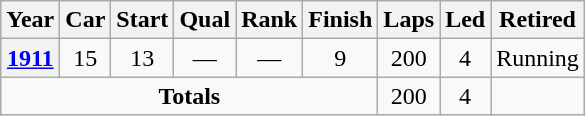<table class="wikitable" style="text-align:center">
<tr>
<th>Year</th>
<th>Car</th>
<th>Start</th>
<th>Qual</th>
<th>Rank</th>
<th>Finish</th>
<th>Laps</th>
<th>Led</th>
<th>Retired</th>
</tr>
<tr>
<th><a href='#'>1911</a></th>
<td>15</td>
<td>13</td>
<td>—</td>
<td>—</td>
<td>9</td>
<td>200</td>
<td>4</td>
<td>Running</td>
</tr>
<tr>
<td colspan=6><strong>Totals</strong></td>
<td>200</td>
<td>4</td>
<td></td>
</tr>
</table>
